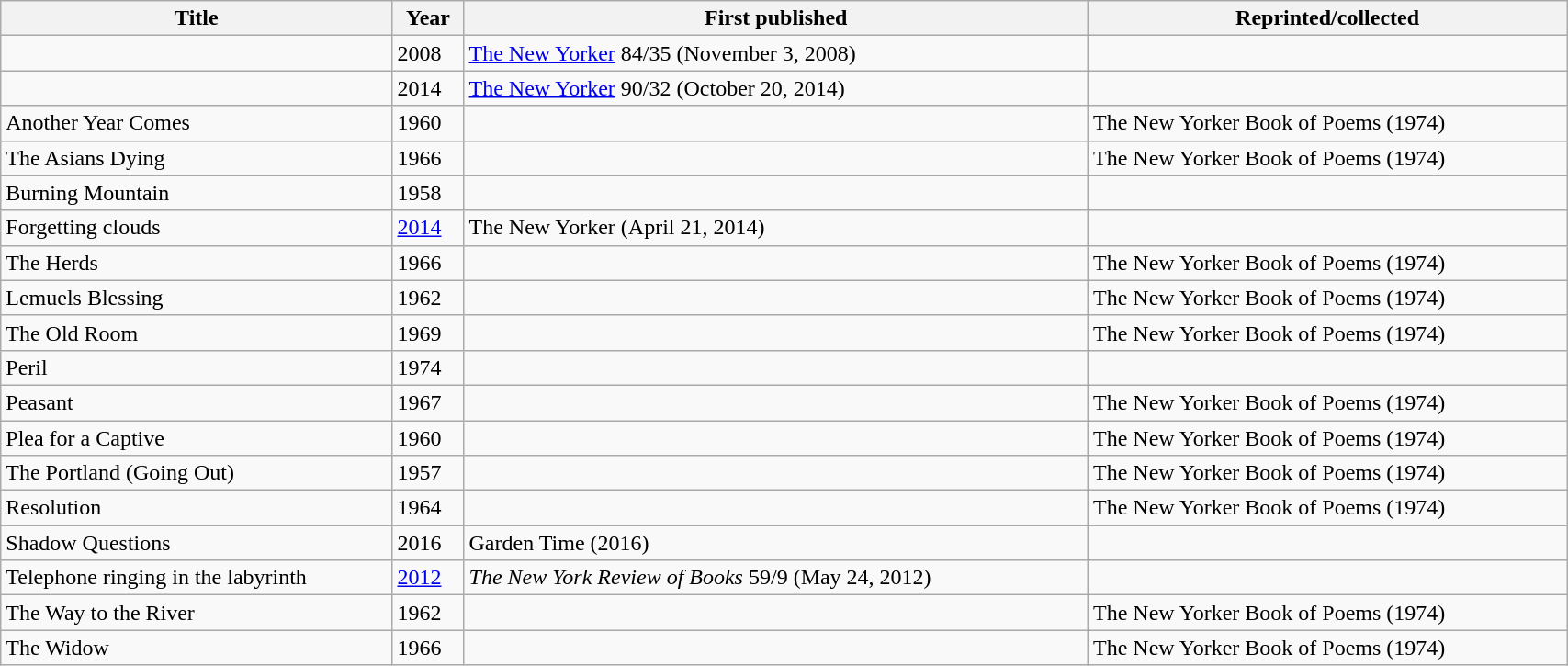<table class='wikitable sortable' width='90%'>
<tr>
<th width=25%>Title</th>
<th>Year</th>
<th>First published</th>
<th>Reprinted/collected</th>
</tr>
<tr>
<td></td>
<td>2008</td>
<td><a href='#'>The New Yorker</a> 84/35 (November 3, 2008)</td>
<td></td>
</tr>
<tr>
<td></td>
<td>2014</td>
<td><a href='#'>The New Yorker</a> 90/32 (October 20, 2014)</td>
<td></td>
</tr>
<tr>
<td>Another Year Comes</td>
<td>1960</td>
<td></td>
<td>The New Yorker Book of Poems (1974)</td>
</tr>
<tr>
<td data-sort-value="Asians dying">The Asians Dying</td>
<td>1966</td>
<td></td>
<td>The New Yorker Book of Poems (1974)</td>
</tr>
<tr>
<td>Burning Mountain</td>
<td>1958</td>
<td></td>
</tr>
<tr>
<td>Forgetting clouds</td>
<td><a href='#'>2014</a></td>
<td>The New Yorker (April 21, 2014)</td>
<td></td>
</tr>
<tr>
<td data-sort-value="Herds">The Herds</td>
<td>1966</td>
<td></td>
<td>The New Yorker Book of Poems (1974)</td>
</tr>
<tr>
<td>Lemuels Blessing</td>
<td>1962</td>
<td></td>
<td>The New Yorker Book of Poems (1974)</td>
</tr>
<tr>
<td data-sort-value="Old room">The Old Room</td>
<td>1969</td>
<td></td>
<td>The New Yorker Book of Poems (1974)</td>
</tr>
<tr>
<td>Peril</td>
<td>1974</td>
<td></td>
<td></td>
</tr>
<tr>
<td>Peasant</td>
<td>1967</td>
<td></td>
<td>The New Yorker Book of Poems (1974)</td>
</tr>
<tr>
<td>Plea for a Captive</td>
<td>1960</td>
<td></td>
<td>The New Yorker Book of Poems (1974)</td>
</tr>
<tr>
<td>The Portland (Going Out)</td>
<td>1957</td>
<td></td>
<td>The New Yorker Book of Poems (1974)</td>
</tr>
<tr>
<td>Resolution</td>
<td>1964</td>
<td></td>
<td>The New Yorker Book of Poems (1974)</td>
</tr>
<tr>
<td>Shadow Questions</td>
<td>2016</td>
<td>Garden Time (2016)</td>
</tr>
<tr>
<td>Telephone ringing in the labyrinth</td>
<td><a href='#'>2012</a></td>
<td><em>The New York Review of Books</em> 59/9 (May 24, 2012)</td>
<td></td>
</tr>
<tr>
<td data-sort-value="Way to the river">The Way to the River</td>
<td>1962</td>
<td></td>
<td>The New Yorker Book of Poems (1974)</td>
</tr>
<tr>
<td data-sort-value="Widow">The Widow</td>
<td>1966</td>
<td></td>
<td>The New Yorker Book of Poems (1974)</td>
</tr>
</table>
